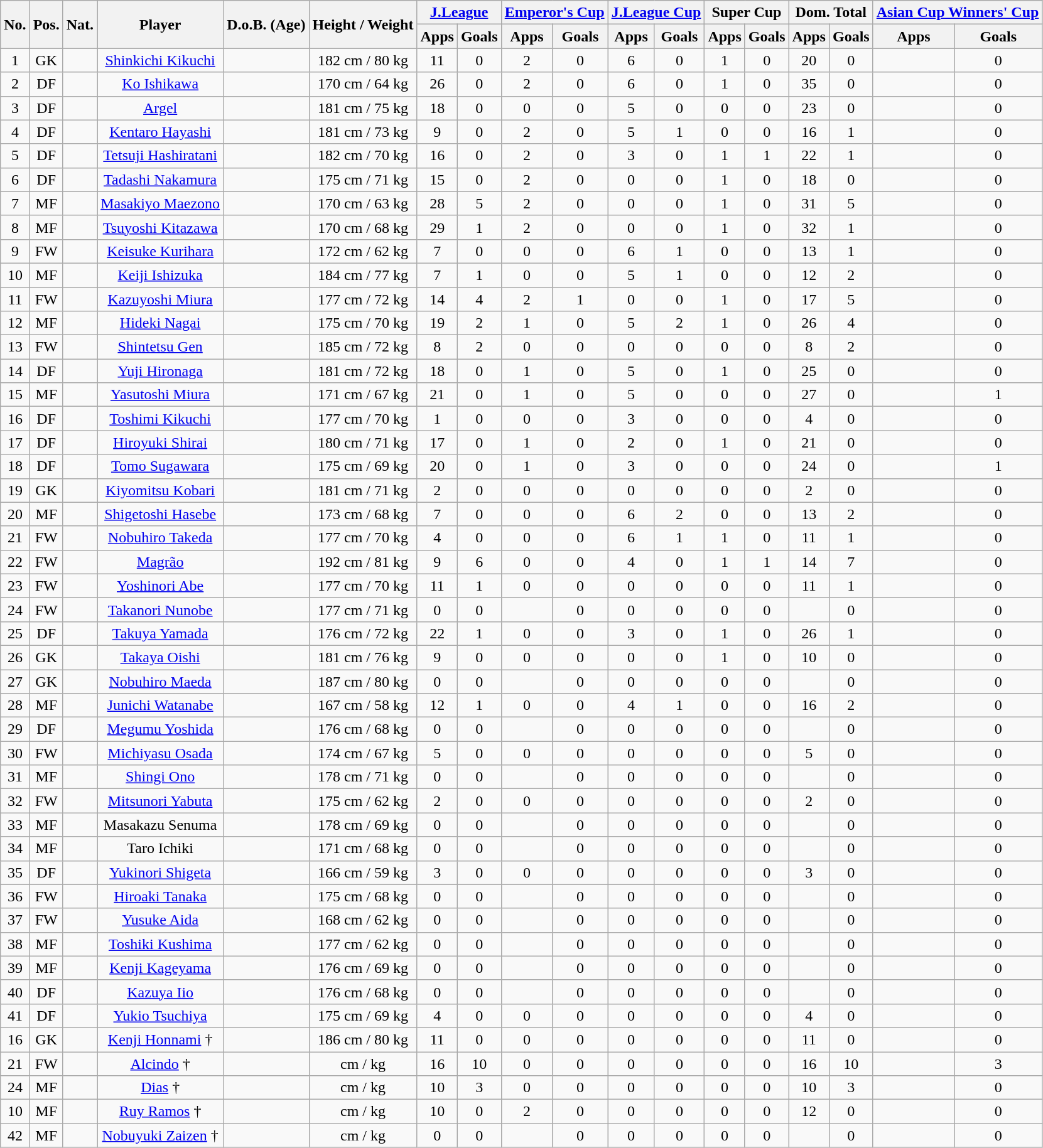<table class="wikitable" style="text-align:center;">
<tr>
<th rowspan="2">No.</th>
<th rowspan="2">Pos.</th>
<th rowspan="2">Nat.</th>
<th rowspan="2">Player</th>
<th rowspan="2">D.o.B. (Age)</th>
<th rowspan="2">Height / Weight</th>
<th colspan="2"><a href='#'>J.League</a></th>
<th colspan="2"><a href='#'>Emperor's Cup</a></th>
<th colspan="2"><a href='#'>J.League Cup</a></th>
<th colspan="2">Super Cup</th>
<th colspan="2">Dom. Total</th>
<th colspan="2"><a href='#'>Asian Cup Winners' Cup</a></th>
</tr>
<tr>
<th>Apps</th>
<th>Goals</th>
<th>Apps</th>
<th>Goals</th>
<th>Apps</th>
<th>Goals</th>
<th>Apps</th>
<th>Goals</th>
<th>Apps</th>
<th>Goals</th>
<th>Apps</th>
<th>Goals</th>
</tr>
<tr>
<td>1</td>
<td>GK</td>
<td></td>
<td><a href='#'>Shinkichi Kikuchi</a></td>
<td></td>
<td>182 cm / 80 kg</td>
<td>11</td>
<td>0</td>
<td>2</td>
<td>0</td>
<td>6</td>
<td>0</td>
<td>1</td>
<td>0</td>
<td>20</td>
<td>0</td>
<td></td>
<td>0</td>
</tr>
<tr>
<td>2</td>
<td>DF</td>
<td></td>
<td><a href='#'>Ko Ishikawa</a></td>
<td></td>
<td>170 cm / 64 kg</td>
<td>26</td>
<td>0</td>
<td>2</td>
<td>0</td>
<td>6</td>
<td>0</td>
<td>1</td>
<td>0</td>
<td>35</td>
<td>0</td>
<td></td>
<td>0</td>
</tr>
<tr>
<td>3</td>
<td>DF</td>
<td></td>
<td><a href='#'>Argel</a></td>
<td></td>
<td>181 cm / 75 kg</td>
<td>18</td>
<td>0</td>
<td>0</td>
<td>0</td>
<td>5</td>
<td>0</td>
<td>0</td>
<td>0</td>
<td>23</td>
<td>0</td>
<td></td>
<td>0</td>
</tr>
<tr>
<td>4</td>
<td>DF</td>
<td></td>
<td><a href='#'>Kentaro Hayashi</a></td>
<td></td>
<td>181 cm / 73 kg</td>
<td>9</td>
<td>0</td>
<td>2</td>
<td>0</td>
<td>5</td>
<td>1</td>
<td>0</td>
<td>0</td>
<td>16</td>
<td>1</td>
<td></td>
<td>0</td>
</tr>
<tr>
<td>5</td>
<td>DF</td>
<td></td>
<td><a href='#'>Tetsuji Hashiratani</a></td>
<td></td>
<td>182 cm / 70 kg</td>
<td>16</td>
<td>0</td>
<td>2</td>
<td>0</td>
<td>3</td>
<td>0</td>
<td>1</td>
<td>1</td>
<td>22</td>
<td>1</td>
<td></td>
<td>0</td>
</tr>
<tr>
<td>6</td>
<td>DF</td>
<td></td>
<td><a href='#'>Tadashi Nakamura</a></td>
<td></td>
<td>175 cm / 71 kg</td>
<td>15</td>
<td>0</td>
<td>2</td>
<td>0</td>
<td>0</td>
<td>0</td>
<td>1</td>
<td>0</td>
<td>18</td>
<td>0</td>
<td></td>
<td>0</td>
</tr>
<tr>
<td>7</td>
<td>MF</td>
<td></td>
<td><a href='#'>Masakiyo Maezono</a></td>
<td></td>
<td>170 cm / 63 kg</td>
<td>28</td>
<td>5</td>
<td>2</td>
<td>0</td>
<td>0</td>
<td>0</td>
<td>1</td>
<td>0</td>
<td>31</td>
<td>5</td>
<td></td>
<td>0</td>
</tr>
<tr>
<td>8</td>
<td>MF</td>
<td></td>
<td><a href='#'>Tsuyoshi Kitazawa</a></td>
<td></td>
<td>170 cm / 68 kg</td>
<td>29</td>
<td>1</td>
<td>2</td>
<td>0</td>
<td>0</td>
<td>0</td>
<td>1</td>
<td>0</td>
<td>32</td>
<td>1</td>
<td></td>
<td>0</td>
</tr>
<tr>
<td>9</td>
<td>FW</td>
<td></td>
<td><a href='#'>Keisuke Kurihara</a></td>
<td></td>
<td>172 cm / 62 kg</td>
<td>7</td>
<td>0</td>
<td>0</td>
<td>0</td>
<td>6</td>
<td>1</td>
<td>0</td>
<td>0</td>
<td>13</td>
<td>1</td>
<td></td>
<td>0</td>
</tr>
<tr>
<td>10</td>
<td>MF</td>
<td></td>
<td><a href='#'>Keiji Ishizuka</a></td>
<td></td>
<td>184 cm / 77 kg</td>
<td>7</td>
<td>1</td>
<td>0</td>
<td>0</td>
<td>5</td>
<td>1</td>
<td>0</td>
<td>0</td>
<td>12</td>
<td>2</td>
<td></td>
<td>0</td>
</tr>
<tr>
<td>11</td>
<td>FW</td>
<td></td>
<td><a href='#'>Kazuyoshi Miura</a></td>
<td></td>
<td>177 cm / 72 kg</td>
<td>14</td>
<td>4</td>
<td>2</td>
<td>1</td>
<td>0</td>
<td>0</td>
<td>1</td>
<td>0</td>
<td>17</td>
<td>5</td>
<td></td>
<td>0</td>
</tr>
<tr>
<td>12</td>
<td>MF</td>
<td></td>
<td><a href='#'>Hideki Nagai</a></td>
<td></td>
<td>175 cm / 70 kg</td>
<td>19</td>
<td>2</td>
<td>1</td>
<td>0</td>
<td>5</td>
<td>2</td>
<td>1</td>
<td>0</td>
<td>26</td>
<td>4</td>
<td></td>
<td>0</td>
</tr>
<tr>
<td>13</td>
<td>FW</td>
<td></td>
<td><a href='#'>Shintetsu Gen</a></td>
<td></td>
<td>185 cm / 72 kg</td>
<td>8</td>
<td>2</td>
<td>0</td>
<td>0</td>
<td>0</td>
<td>0</td>
<td>0</td>
<td>0</td>
<td>8</td>
<td>2</td>
<td></td>
<td>0</td>
</tr>
<tr>
<td>14</td>
<td>DF</td>
<td></td>
<td><a href='#'>Yuji Hironaga</a></td>
<td></td>
<td>181 cm / 72 kg</td>
<td>18</td>
<td>0</td>
<td>1</td>
<td>0</td>
<td>5</td>
<td>0</td>
<td>1</td>
<td>0</td>
<td>25</td>
<td>0</td>
<td></td>
<td>0</td>
</tr>
<tr>
<td>15</td>
<td>MF</td>
<td></td>
<td><a href='#'>Yasutoshi Miura</a></td>
<td></td>
<td>171 cm / 67 kg</td>
<td>21</td>
<td>0</td>
<td>1</td>
<td>0</td>
<td>5</td>
<td>0</td>
<td>0</td>
<td>0</td>
<td>27</td>
<td>0</td>
<td></td>
<td>1</td>
</tr>
<tr>
<td>16</td>
<td>DF</td>
<td></td>
<td><a href='#'>Toshimi Kikuchi</a></td>
<td></td>
<td>177 cm / 70 kg</td>
<td>1</td>
<td>0</td>
<td>0</td>
<td>0</td>
<td>3</td>
<td>0</td>
<td>0</td>
<td>0</td>
<td>4</td>
<td>0</td>
<td></td>
<td>0</td>
</tr>
<tr>
<td>17</td>
<td>DF</td>
<td></td>
<td><a href='#'>Hiroyuki Shirai</a></td>
<td></td>
<td>180 cm / 71 kg</td>
<td>17</td>
<td>0</td>
<td>1</td>
<td>0</td>
<td>2</td>
<td>0</td>
<td>1</td>
<td>0</td>
<td>21</td>
<td>0</td>
<td></td>
<td>0</td>
</tr>
<tr>
<td>18</td>
<td>DF</td>
<td></td>
<td><a href='#'>Tomo Sugawara</a></td>
<td></td>
<td>175 cm / 69 kg</td>
<td>20</td>
<td>0</td>
<td>1</td>
<td>0</td>
<td>3</td>
<td>0</td>
<td>0</td>
<td>0</td>
<td>24</td>
<td>0</td>
<td></td>
<td>1</td>
</tr>
<tr>
<td>19</td>
<td>GK</td>
<td></td>
<td><a href='#'>Kiyomitsu Kobari</a></td>
<td></td>
<td>181 cm / 71 kg</td>
<td>2</td>
<td>0</td>
<td>0</td>
<td>0</td>
<td>0</td>
<td>0</td>
<td>0</td>
<td>0</td>
<td>2</td>
<td>0</td>
<td></td>
<td>0</td>
</tr>
<tr>
<td>20</td>
<td>MF</td>
<td></td>
<td><a href='#'>Shigetoshi Hasebe</a></td>
<td></td>
<td>173 cm / 68 kg</td>
<td>7</td>
<td>0</td>
<td>0</td>
<td>0</td>
<td>6</td>
<td>2</td>
<td>0</td>
<td>0</td>
<td>13</td>
<td>2</td>
<td></td>
<td>0</td>
</tr>
<tr>
<td>21</td>
<td>FW</td>
<td></td>
<td><a href='#'>Nobuhiro Takeda</a></td>
<td></td>
<td>177 cm / 70 kg</td>
<td>4</td>
<td>0</td>
<td>0</td>
<td>0</td>
<td>6</td>
<td>1</td>
<td>1</td>
<td>0</td>
<td>11</td>
<td>1</td>
<td></td>
<td>0</td>
</tr>
<tr>
<td>22</td>
<td>FW</td>
<td></td>
<td><a href='#'>Magrão</a></td>
<td></td>
<td>192 cm / 81 kg</td>
<td>9</td>
<td>6</td>
<td>0</td>
<td>0</td>
<td>4</td>
<td>0</td>
<td>1</td>
<td>1</td>
<td>14</td>
<td>7</td>
<td></td>
<td>0</td>
</tr>
<tr>
<td>23</td>
<td>FW</td>
<td></td>
<td><a href='#'>Yoshinori Abe</a></td>
<td></td>
<td>177 cm / 70 kg</td>
<td>11</td>
<td>1</td>
<td>0</td>
<td>0</td>
<td>0</td>
<td>0</td>
<td>0</td>
<td>0</td>
<td>11</td>
<td>1</td>
<td></td>
<td>0</td>
</tr>
<tr>
<td>24</td>
<td>FW</td>
<td></td>
<td><a href='#'>Takanori Nunobe</a></td>
<td></td>
<td>177 cm / 71 kg</td>
<td>0</td>
<td>0</td>
<td></td>
<td>0</td>
<td>0</td>
<td>0</td>
<td>0</td>
<td>0</td>
<td></td>
<td>0</td>
<td></td>
<td>0</td>
</tr>
<tr>
<td>25</td>
<td>DF</td>
<td></td>
<td><a href='#'>Takuya Yamada</a></td>
<td></td>
<td>176 cm / 72 kg</td>
<td>22</td>
<td>1</td>
<td>0</td>
<td>0</td>
<td>3</td>
<td>0</td>
<td>1</td>
<td>0</td>
<td>26</td>
<td>1</td>
<td></td>
<td>0</td>
</tr>
<tr>
<td>26</td>
<td>GK</td>
<td></td>
<td><a href='#'>Takaya Oishi</a></td>
<td></td>
<td>181 cm / 76 kg</td>
<td>9</td>
<td>0</td>
<td>0</td>
<td>0</td>
<td>0</td>
<td>0</td>
<td>1</td>
<td>0</td>
<td>10</td>
<td>0</td>
<td></td>
<td>0</td>
</tr>
<tr>
<td>27</td>
<td>GK</td>
<td></td>
<td><a href='#'>Nobuhiro Maeda</a></td>
<td></td>
<td>187 cm / 80 kg</td>
<td>0</td>
<td>0</td>
<td></td>
<td>0</td>
<td>0</td>
<td>0</td>
<td>0</td>
<td>0</td>
<td></td>
<td>0</td>
<td></td>
<td>0</td>
</tr>
<tr>
<td>28</td>
<td>MF</td>
<td></td>
<td><a href='#'>Junichi Watanabe</a></td>
<td></td>
<td>167 cm / 58 kg</td>
<td>12</td>
<td>1</td>
<td>0</td>
<td>0</td>
<td>4</td>
<td>1</td>
<td>0</td>
<td>0</td>
<td>16</td>
<td>2</td>
<td></td>
<td>0</td>
</tr>
<tr>
<td>29</td>
<td>DF</td>
<td></td>
<td><a href='#'>Megumu Yoshida</a></td>
<td></td>
<td>176 cm / 68 kg</td>
<td>0</td>
<td>0</td>
<td></td>
<td>0</td>
<td>0</td>
<td>0</td>
<td>0</td>
<td>0</td>
<td></td>
<td>0</td>
<td></td>
<td>0</td>
</tr>
<tr>
<td>30</td>
<td>FW</td>
<td></td>
<td><a href='#'>Michiyasu Osada</a></td>
<td></td>
<td>174 cm / 67 kg</td>
<td>5</td>
<td>0</td>
<td>0</td>
<td>0</td>
<td>0</td>
<td>0</td>
<td>0</td>
<td>0</td>
<td>5</td>
<td>0</td>
<td></td>
<td>0</td>
</tr>
<tr>
<td>31</td>
<td>MF</td>
<td></td>
<td><a href='#'>Shingi Ono</a></td>
<td></td>
<td>178 cm / 71 kg</td>
<td>0</td>
<td>0</td>
<td></td>
<td>0</td>
<td>0</td>
<td>0</td>
<td>0</td>
<td>0</td>
<td></td>
<td>0</td>
<td></td>
<td>0</td>
</tr>
<tr>
<td>32</td>
<td>FW</td>
<td></td>
<td><a href='#'>Mitsunori Yabuta</a></td>
<td></td>
<td>175 cm / 62 kg</td>
<td>2</td>
<td>0</td>
<td>0</td>
<td>0</td>
<td>0</td>
<td>0</td>
<td>0</td>
<td>0</td>
<td>2</td>
<td>0</td>
<td></td>
<td>0</td>
</tr>
<tr>
<td>33</td>
<td>MF</td>
<td></td>
<td>Masakazu Senuma</td>
<td></td>
<td>178 cm / 69 kg</td>
<td>0</td>
<td>0</td>
<td></td>
<td>0</td>
<td>0</td>
<td>0</td>
<td>0</td>
<td>0</td>
<td></td>
<td>0</td>
<td></td>
<td>0</td>
</tr>
<tr>
<td>34</td>
<td>MF</td>
<td></td>
<td>Taro Ichiki</td>
<td></td>
<td>171 cm / 68 kg</td>
<td>0</td>
<td>0</td>
<td></td>
<td>0</td>
<td>0</td>
<td>0</td>
<td>0</td>
<td>0</td>
<td></td>
<td>0</td>
<td></td>
<td>0</td>
</tr>
<tr>
<td>35</td>
<td>DF</td>
<td></td>
<td><a href='#'>Yukinori Shigeta</a></td>
<td></td>
<td>166 cm / 59 kg</td>
<td>3</td>
<td>0</td>
<td>0</td>
<td>0</td>
<td>0</td>
<td>0</td>
<td>0</td>
<td>0</td>
<td>3</td>
<td>0</td>
<td></td>
<td>0</td>
</tr>
<tr>
<td>36</td>
<td>FW</td>
<td></td>
<td><a href='#'>Hiroaki Tanaka</a></td>
<td></td>
<td>175 cm / 68 kg</td>
<td>0</td>
<td>0</td>
<td></td>
<td>0</td>
<td>0</td>
<td>0</td>
<td>0</td>
<td>0</td>
<td></td>
<td>0</td>
<td></td>
<td>0</td>
</tr>
<tr>
<td>37</td>
<td>FW</td>
<td></td>
<td><a href='#'>Yusuke Aida</a></td>
<td></td>
<td>168 cm / 62 kg</td>
<td>0</td>
<td>0</td>
<td></td>
<td>0</td>
<td>0</td>
<td>0</td>
<td>0</td>
<td>0</td>
<td></td>
<td>0</td>
<td></td>
<td>0</td>
</tr>
<tr>
<td>38</td>
<td>MF</td>
<td></td>
<td><a href='#'>Toshiki Kushima</a></td>
<td></td>
<td>177 cm / 62 kg</td>
<td>0</td>
<td>0</td>
<td></td>
<td>0</td>
<td>0</td>
<td>0</td>
<td>0</td>
<td>0</td>
<td></td>
<td>0</td>
<td></td>
<td>0</td>
</tr>
<tr>
<td>39</td>
<td>MF</td>
<td></td>
<td><a href='#'>Kenji Kageyama</a></td>
<td></td>
<td>176 cm / 69 kg</td>
<td>0</td>
<td>0</td>
<td></td>
<td>0</td>
<td>0</td>
<td>0</td>
<td>0</td>
<td>0</td>
<td></td>
<td>0</td>
<td></td>
<td>0</td>
</tr>
<tr>
<td>40</td>
<td>DF</td>
<td></td>
<td><a href='#'>Kazuya Iio</a></td>
<td></td>
<td>176 cm / 68 kg</td>
<td>0</td>
<td>0</td>
<td></td>
<td>0</td>
<td>0</td>
<td>0</td>
<td>0</td>
<td>0</td>
<td></td>
<td>0</td>
<td></td>
<td>0</td>
</tr>
<tr>
<td>41</td>
<td>DF</td>
<td></td>
<td><a href='#'>Yukio Tsuchiya</a></td>
<td></td>
<td>175 cm / 69 kg</td>
<td>4</td>
<td>0</td>
<td>0</td>
<td>0</td>
<td>0</td>
<td>0</td>
<td>0</td>
<td>0</td>
<td>4</td>
<td>0</td>
<td></td>
<td>0</td>
</tr>
<tr>
<td>16</td>
<td>GK</td>
<td></td>
<td><a href='#'>Kenji Honnami</a> †</td>
<td></td>
<td>186 cm / 80 kg</td>
<td>11</td>
<td>0</td>
<td>0</td>
<td>0</td>
<td>0</td>
<td>0</td>
<td>0</td>
<td>0</td>
<td>11</td>
<td>0</td>
<td></td>
<td>0</td>
</tr>
<tr>
<td>21</td>
<td>FW</td>
<td></td>
<td><a href='#'>Alcindo</a> †</td>
<td></td>
<td>cm / kg</td>
<td>16</td>
<td>10</td>
<td>0</td>
<td>0</td>
<td>0</td>
<td>0</td>
<td>0</td>
<td>0</td>
<td>16</td>
<td>10</td>
<td></td>
<td>3</td>
</tr>
<tr>
<td>24</td>
<td>MF</td>
<td></td>
<td><a href='#'>Dias</a> †</td>
<td></td>
<td>cm / kg</td>
<td>10</td>
<td>3</td>
<td>0</td>
<td>0</td>
<td>0</td>
<td>0</td>
<td>0</td>
<td>0</td>
<td>10</td>
<td>3</td>
<td></td>
<td>0</td>
</tr>
<tr>
<td>10</td>
<td>MF</td>
<td></td>
<td><a href='#'>Ruy Ramos</a> †</td>
<td></td>
<td>cm / kg</td>
<td>10</td>
<td>0</td>
<td>2</td>
<td>0</td>
<td>0</td>
<td>0</td>
<td>0</td>
<td>0</td>
<td>12</td>
<td>0</td>
<td></td>
<td>0</td>
</tr>
<tr>
<td>42</td>
<td>MF</td>
<td></td>
<td><a href='#'>Nobuyuki Zaizen</a> †</td>
<td></td>
<td>cm / kg</td>
<td>0</td>
<td>0</td>
<td></td>
<td>0</td>
<td>0</td>
<td>0</td>
<td>0</td>
<td>0</td>
<td></td>
<td>0</td>
<td></td>
<td>0</td>
</tr>
</table>
